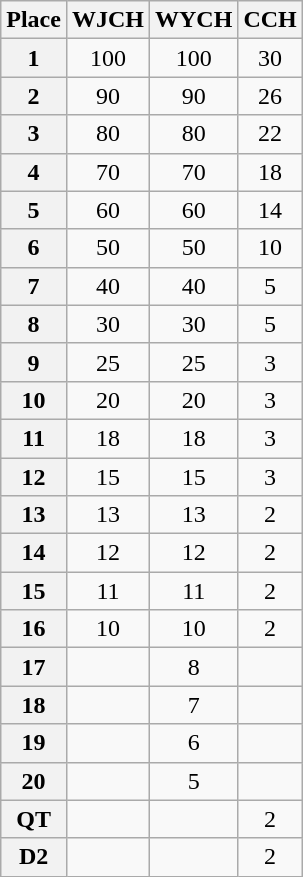<table class="wikitable sortable" style="text-align: center; font-size: 100%; ">
<tr>
<th>Place</th>
<th>WJCH</th>
<th>WYCH</th>
<th>CCH</th>
</tr>
<tr>
<th>1</th>
<td>100</td>
<td>100</td>
<td>30</td>
</tr>
<tr>
<th>2</th>
<td>90</td>
<td>90</td>
<td>26</td>
</tr>
<tr>
<th>3</th>
<td>80</td>
<td>80</td>
<td>22</td>
</tr>
<tr>
<th>4</th>
<td>70</td>
<td>70</td>
<td>18</td>
</tr>
<tr>
<th>5</th>
<td>60</td>
<td>60</td>
<td>14</td>
</tr>
<tr>
<th>6</th>
<td>50</td>
<td>50</td>
<td>10</td>
</tr>
<tr>
<th>7</th>
<td>40</td>
<td>40</td>
<td>5</td>
</tr>
<tr>
<th>8</th>
<td>30</td>
<td>30</td>
<td>5</td>
</tr>
<tr>
<th>9</th>
<td>25</td>
<td>25</td>
<td>3</td>
</tr>
<tr>
<th>10</th>
<td>20</td>
<td>20</td>
<td>3</td>
</tr>
<tr>
<th>11</th>
<td>18</td>
<td>18</td>
<td>3</td>
</tr>
<tr>
<th>12</th>
<td>15</td>
<td>15</td>
<td>3</td>
</tr>
<tr>
<th>13</th>
<td>13</td>
<td>13</td>
<td>2</td>
</tr>
<tr>
<th>14</th>
<td>12</td>
<td>12</td>
<td>2</td>
</tr>
<tr>
<th>15</th>
<td>11</td>
<td>11</td>
<td>2</td>
</tr>
<tr>
<th>16</th>
<td>10</td>
<td>10</td>
<td>2</td>
</tr>
<tr>
<th>17</th>
<td></td>
<td>8</td>
<td></td>
</tr>
<tr>
<th>18</th>
<td></td>
<td>7</td>
<td></td>
</tr>
<tr>
<th>19</th>
<td></td>
<td>6</td>
<td></td>
</tr>
<tr>
<th>20</th>
<td></td>
<td>5</td>
<td></td>
</tr>
<tr>
<th>QT</th>
<td></td>
<td></td>
<td>2</td>
</tr>
<tr>
<th>D2</th>
<td></td>
<td></td>
<td>2</td>
</tr>
</table>
